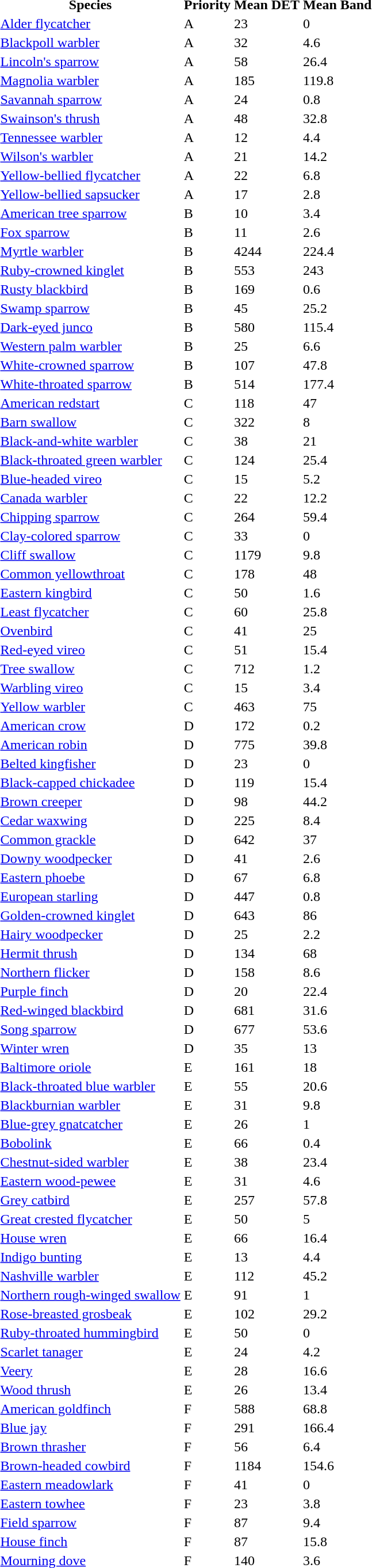<table>
<tr>
<th>Species</th>
<th>Priority</th>
<th>Mean DET</th>
<th>Mean Band</th>
</tr>
<tr>
<td><a href='#'>Alder flycatcher</a></td>
<td>A</td>
<td>23</td>
<td>0</td>
</tr>
<tr>
<td><a href='#'>Blackpoll warbler</a></td>
<td>A</td>
<td>32</td>
<td>4.6</td>
</tr>
<tr>
<td><a href='#'>Lincoln's sparrow</a></td>
<td>A</td>
<td>58</td>
<td>26.4</td>
</tr>
<tr>
<td><a href='#'>Magnolia warbler</a></td>
<td>A</td>
<td>185</td>
<td>119.8</td>
</tr>
<tr>
<td><a href='#'>Savannah sparrow</a></td>
<td>A</td>
<td>24</td>
<td>0.8</td>
</tr>
<tr>
<td><a href='#'>Swainson's thrush</a></td>
<td>A</td>
<td>48</td>
<td>32.8</td>
</tr>
<tr>
<td><a href='#'>Tennessee warbler</a></td>
<td>A</td>
<td>12</td>
<td>4.4</td>
</tr>
<tr>
<td><a href='#'>Wilson's warbler</a></td>
<td>A</td>
<td>21</td>
<td>14.2</td>
</tr>
<tr>
<td><a href='#'>Yellow-bellied flycatcher</a></td>
<td>A</td>
<td>22</td>
<td>6.8</td>
</tr>
<tr>
<td><a href='#'>Yellow-bellied sapsucker</a></td>
<td>A</td>
<td>17</td>
<td>2.8</td>
</tr>
<tr>
<td><a href='#'>American tree sparrow</a></td>
<td>B</td>
<td>10</td>
<td>3.4</td>
</tr>
<tr>
<td><a href='#'>Fox sparrow</a></td>
<td>B</td>
<td>11</td>
<td>2.6</td>
</tr>
<tr>
<td><a href='#'>Myrtle warbler</a></td>
<td>B</td>
<td>4244</td>
<td>224.4</td>
</tr>
<tr>
<td><a href='#'>Ruby-crowned kinglet</a></td>
<td>B</td>
<td>553</td>
<td>243</td>
</tr>
<tr>
<td><a href='#'>Rusty blackbird</a></td>
<td>B</td>
<td>169</td>
<td>0.6</td>
</tr>
<tr>
<td><a href='#'>Swamp sparrow</a></td>
<td>B</td>
<td>45</td>
<td>25.2</td>
</tr>
<tr>
<td><a href='#'>Dark-eyed junco</a></td>
<td>B</td>
<td>580</td>
<td>115.4</td>
</tr>
<tr>
<td><a href='#'>Western palm warbler</a></td>
<td>B</td>
<td>25</td>
<td>6.6</td>
</tr>
<tr>
<td><a href='#'>White-crowned sparrow</a></td>
<td>B</td>
<td>107</td>
<td>47.8</td>
</tr>
<tr>
<td><a href='#'>White-throated sparrow</a></td>
<td>B</td>
<td>514</td>
<td>177.4</td>
</tr>
<tr>
<td><a href='#'>American redstart</a></td>
<td>C</td>
<td>118</td>
<td>47</td>
</tr>
<tr>
<td><a href='#'>Barn swallow</a></td>
<td>C</td>
<td>322</td>
<td>8</td>
</tr>
<tr>
<td><a href='#'>Black-and-white warbler</a></td>
<td>C</td>
<td>38</td>
<td>21</td>
</tr>
<tr>
<td><a href='#'>Black-throated green warbler</a></td>
<td>C</td>
<td>124</td>
<td>25.4</td>
</tr>
<tr>
<td><a href='#'>Blue-headed vireo</a></td>
<td>C</td>
<td>15</td>
<td>5.2</td>
</tr>
<tr>
<td><a href='#'>Canada warbler</a></td>
<td>C</td>
<td>22</td>
<td>12.2</td>
</tr>
<tr>
<td><a href='#'>Chipping sparrow</a></td>
<td>C</td>
<td>264</td>
<td>59.4</td>
</tr>
<tr>
<td><a href='#'>Clay-colored sparrow</a></td>
<td>C</td>
<td>33</td>
<td>0</td>
</tr>
<tr>
<td><a href='#'>Cliff swallow</a></td>
<td>C</td>
<td>1179</td>
<td>9.8</td>
</tr>
<tr>
<td><a href='#'>Common yellowthroat</a></td>
<td>C</td>
<td>178</td>
<td>48</td>
</tr>
<tr>
<td><a href='#'>Eastern kingbird</a></td>
<td>C</td>
<td>50</td>
<td>1.6</td>
</tr>
<tr>
<td><a href='#'>Least flycatcher</a></td>
<td>C</td>
<td>60</td>
<td>25.8</td>
</tr>
<tr>
<td><a href='#'>Ovenbird</a></td>
<td>C</td>
<td>41</td>
<td>25</td>
</tr>
<tr>
<td><a href='#'>Red-eyed vireo</a></td>
<td>C</td>
<td>51</td>
<td>15.4</td>
</tr>
<tr>
<td><a href='#'>Tree swallow</a></td>
<td>C</td>
<td>712</td>
<td>1.2</td>
</tr>
<tr>
<td><a href='#'>Warbling vireo</a></td>
<td>C</td>
<td>15</td>
<td>3.4</td>
</tr>
<tr>
<td><a href='#'>Yellow warbler</a></td>
<td>C</td>
<td>463</td>
<td>75</td>
</tr>
<tr>
<td><a href='#'>American crow</a></td>
<td>D</td>
<td>172</td>
<td>0.2</td>
</tr>
<tr>
<td><a href='#'>American robin</a></td>
<td>D</td>
<td>775</td>
<td>39.8</td>
</tr>
<tr>
<td><a href='#'>Belted kingfisher</a></td>
<td>D</td>
<td>23</td>
<td>0</td>
</tr>
<tr>
<td><a href='#'>Black-capped chickadee</a></td>
<td>D</td>
<td>119</td>
<td>15.4</td>
</tr>
<tr>
<td><a href='#'>Brown creeper</a></td>
<td>D</td>
<td>98</td>
<td>44.2</td>
</tr>
<tr>
<td><a href='#'>Cedar waxwing</a></td>
<td>D</td>
<td>225</td>
<td>8.4</td>
</tr>
<tr>
<td><a href='#'>Common grackle</a></td>
<td>D</td>
<td>642</td>
<td>37</td>
</tr>
<tr>
<td><a href='#'>Downy woodpecker</a></td>
<td>D</td>
<td>41</td>
<td>2.6</td>
</tr>
<tr>
<td><a href='#'>Eastern phoebe</a></td>
<td>D</td>
<td>67</td>
<td>6.8</td>
</tr>
<tr>
<td><a href='#'>European starling</a></td>
<td>D</td>
<td>447</td>
<td>0.8</td>
</tr>
<tr>
<td><a href='#'>Golden-crowned kinglet</a></td>
<td>D</td>
<td>643</td>
<td>86</td>
</tr>
<tr>
<td><a href='#'>Hairy woodpecker</a></td>
<td>D</td>
<td>25</td>
<td>2.2</td>
</tr>
<tr>
<td><a href='#'>Hermit thrush</a></td>
<td>D</td>
<td>134</td>
<td>68</td>
</tr>
<tr>
<td><a href='#'>Northern flicker</a></td>
<td>D</td>
<td>158</td>
<td>8.6</td>
</tr>
<tr>
<td><a href='#'>Purple finch</a></td>
<td>D</td>
<td>20</td>
<td>22.4</td>
</tr>
<tr>
<td><a href='#'>Red-winged blackbird</a></td>
<td>D</td>
<td>681</td>
<td>31.6</td>
</tr>
<tr>
<td><a href='#'>Song sparrow</a></td>
<td>D</td>
<td>677</td>
<td>53.6</td>
</tr>
<tr>
<td><a href='#'>Winter wren</a></td>
<td>D</td>
<td>35</td>
<td>13</td>
</tr>
<tr>
<td><a href='#'>Baltimore oriole</a></td>
<td>E</td>
<td>161</td>
<td>18</td>
</tr>
<tr>
<td><a href='#'>Black-throated blue warbler</a></td>
<td>E</td>
<td>55</td>
<td>20.6</td>
</tr>
<tr>
<td><a href='#'>Blackburnian warbler</a></td>
<td>E</td>
<td>31</td>
<td>9.8</td>
</tr>
<tr>
<td><a href='#'>Blue-grey gnatcatcher</a></td>
<td>E</td>
<td>26</td>
<td>1</td>
</tr>
<tr>
<td><a href='#'>Bobolink</a></td>
<td>E</td>
<td>66</td>
<td>0.4</td>
</tr>
<tr>
<td><a href='#'>Chestnut-sided warbler</a></td>
<td>E</td>
<td>38</td>
<td>23.4</td>
</tr>
<tr>
<td><a href='#'>Eastern wood-pewee</a></td>
<td>E</td>
<td>31</td>
<td>4.6</td>
</tr>
<tr>
<td><a href='#'>Grey catbird</a></td>
<td>E</td>
<td>257</td>
<td>57.8</td>
</tr>
<tr>
<td><a href='#'>Great crested flycatcher</a></td>
<td>E</td>
<td>50</td>
<td>5</td>
</tr>
<tr>
<td><a href='#'>House wren</a></td>
<td>E</td>
<td>66</td>
<td>16.4</td>
</tr>
<tr>
<td><a href='#'>Indigo bunting</a></td>
<td>E</td>
<td>13</td>
<td>4.4</td>
</tr>
<tr>
<td><a href='#'>Nashville warbler</a></td>
<td>E</td>
<td>112</td>
<td>45.2</td>
</tr>
<tr>
<td><a href='#'>Northern rough-winged swallow</a></td>
<td>E</td>
<td>91</td>
<td>1</td>
</tr>
<tr>
<td><a href='#'>Rose-breasted grosbeak</a></td>
<td>E</td>
<td>102</td>
<td>29.2</td>
</tr>
<tr>
<td><a href='#'>Ruby-throated hummingbird</a></td>
<td>E</td>
<td>50</td>
<td>0</td>
</tr>
<tr>
<td><a href='#'>Scarlet tanager</a></td>
<td>E</td>
<td>24</td>
<td>4.2</td>
</tr>
<tr>
<td><a href='#'>Veery</a></td>
<td>E</td>
<td>28</td>
<td>16.6</td>
</tr>
<tr>
<td><a href='#'>Wood thrush</a></td>
<td>E</td>
<td>26</td>
<td>13.4</td>
</tr>
<tr>
<td><a href='#'>American goldfinch</a></td>
<td>F</td>
<td>588</td>
<td>68.8</td>
</tr>
<tr>
<td><a href='#'>Blue jay</a></td>
<td>F</td>
<td>291</td>
<td>166.4</td>
</tr>
<tr>
<td><a href='#'>Brown thrasher</a></td>
<td>F</td>
<td>56</td>
<td>6.4</td>
</tr>
<tr>
<td><a href='#'>Brown-headed cowbird</a></td>
<td>F</td>
<td>1184</td>
<td>154.6</td>
</tr>
<tr>
<td><a href='#'>Eastern meadowlark</a></td>
<td>F</td>
<td>41</td>
<td>0</td>
</tr>
<tr>
<td><a href='#'>Eastern towhee</a></td>
<td>F</td>
<td>23</td>
<td>3.8</td>
</tr>
<tr>
<td><a href='#'>Field sparrow</a></td>
<td>F</td>
<td>87</td>
<td>9.4</td>
</tr>
<tr>
<td><a href='#'>House finch</a></td>
<td>F</td>
<td>87</td>
<td>15.8</td>
</tr>
<tr>
<td><a href='#'>Mourning dove</a></td>
<td>F</td>
<td>140</td>
<td>3.6</td>
</tr>
</table>
